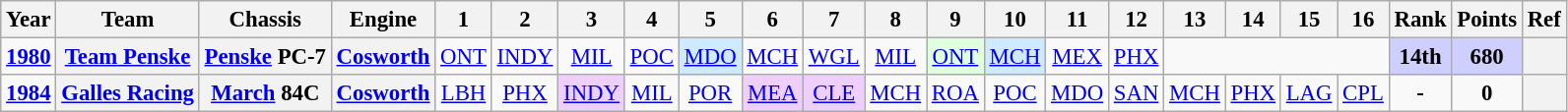<table class="wikitable" style="text-align:center; font-size:95%">
<tr>
<th>Year</th>
<th>Team</th>
<th>Chassis</th>
<th>Engine</th>
<th>1</th>
<th>2</th>
<th>3</th>
<th>4</th>
<th>5</th>
<th>6</th>
<th>7</th>
<th>8</th>
<th>9</th>
<th>10</th>
<th>11</th>
<th>12</th>
<th>13</th>
<th>14</th>
<th>15</th>
<th>16</th>
<th>Rank</th>
<th>Points</th>
<th>Ref</th>
</tr>
<tr>
<td><strong><a href='#'>1980</a></strong></td>
<th><a href='#'>Team Penske</a></th>
<th><a href='#'>Penske</a> PC-7</th>
<th><a href='#'>Cosworth</a></th>
<td><a href='#'>ONT</a></td>
<td><a href='#'>INDY</a></td>
<td><a href='#'>MIL</a></td>
<td><a href='#'>POC</a></td>
<td style="background:#CFEAFF;"><a href='#'>MDO</a><br></td>
<td><a href='#'>MCH</a></td>
<td><a href='#'>WGL</a></td>
<td><a href='#'>MIL</a></td>
<td style="background:#DFFFDF;"><a href='#'>ONT</a><br></td>
<td style="background:#CFEAFF;"><a href='#'>MCH</a><br></td>
<td><a href='#'>MEX</a></td>
<td><a href='#'>PHX</a></td>
<td colspan=4></td>
<td style="background:#CFCFFF;"><strong>14th</strong></td>
<td style="background:#CFCFFF;"><strong>680</strong></td>
<th></th>
</tr>
<tr>
<td><strong><a href='#'>1984</a></strong></td>
<th><a href='#'>Galles Racing</a></th>
<th><a href='#'>March</a> 84C</th>
<th><a href='#'>Cosworth</a></th>
<td><a href='#'>LBH</a></td>
<td><a href='#'>PHX</a></td>
<td style="background:#EFCFFF;"><a href='#'>INDY</a><br></td>
<td><a href='#'>MIL</a></td>
<td><a href='#'>POR</a></td>
<td style="background:#EFCFFF;"><a href='#'>MEA</a><br></td>
<td style="background:#EFCFFF;"><a href='#'>CLE</a><br></td>
<td><a href='#'>MCH</a></td>
<td><a href='#'>ROA</a></td>
<td><a href='#'>POC</a></td>
<td><a href='#'>MDO</a></td>
<td><a href='#'>SAN</a></td>
<td><a href='#'>MCH</a></td>
<td><a href='#'>PHX</a></td>
<td><a href='#'>LAG</a></td>
<td><a href='#'>CPL</a></td>
<td><strong>-</strong></td>
<td><strong>0</strong></td>
<th></th>
</tr>
</table>
